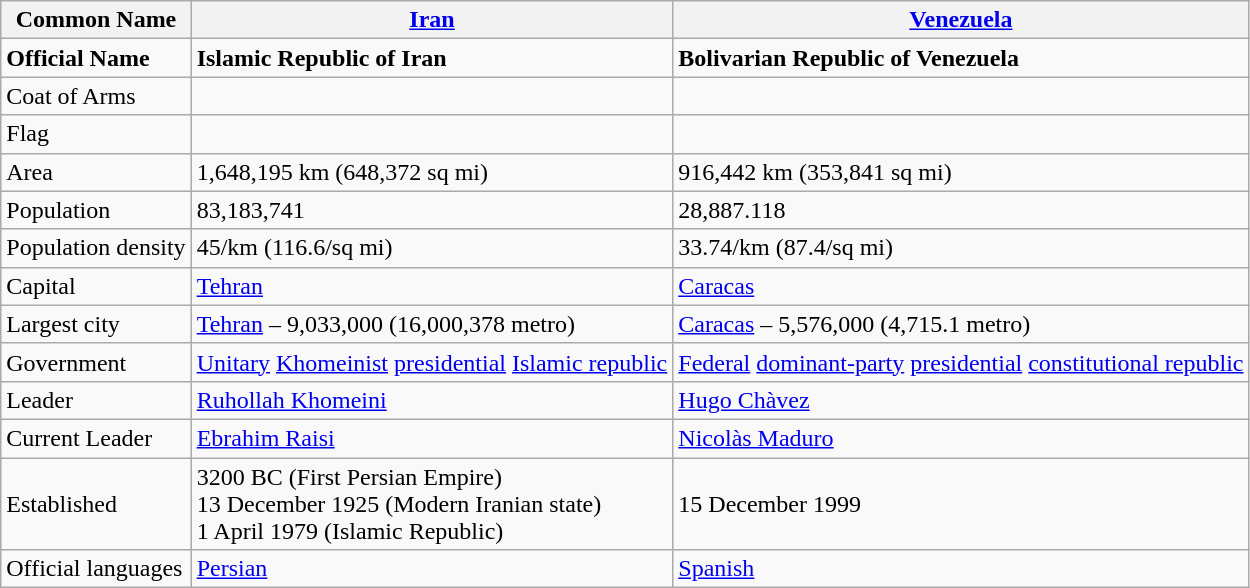<table class="wikitable mw-collapsible mw-collapsed">
<tr>
<th>Common Name</th>
<th><a href='#'>Iran</a></th>
<th><a href='#'>Venezuela</a></th>
</tr>
<tr>
<td><strong>Official Name</strong></td>
<td><strong>Islamic Republic of Iran</strong></td>
<td><strong>Bolivarian Republic of Venezuela</strong></td>
</tr>
<tr>
<td>Coat of Arms</td>
<td></td>
<td></td>
</tr>
<tr>
<td>Flag</td>
<td></td>
<td></td>
</tr>
<tr>
<td>Area</td>
<td>1,648,195 km (648,372 sq mi)</td>
<td>916,442 km (353,841 sq mi)</td>
</tr>
<tr>
<td>Population</td>
<td>83,183,741</td>
<td>28,887.118</td>
</tr>
<tr>
<td>Population density</td>
<td>45/km (116.6/sq mi)</td>
<td>33.74/km (87.4/sq mi)</td>
</tr>
<tr>
<td>Capital</td>
<td><a href='#'>Tehran</a></td>
<td><a href='#'>Caracas</a></td>
</tr>
<tr>
<td>Largest city</td>
<td><a href='#'>Tehran</a> – 9,033,000 (16,000,378 metro)</td>
<td><a href='#'>Caracas</a> – 5,576,000 (4,715.1 metro)</td>
</tr>
<tr>
<td>Government</td>
<td><a href='#'>Unitary</a> <a href='#'>Khomeinist</a> <a href='#'>presidential</a> <a href='#'>Islamic republic</a></td>
<td><a href='#'>Federal</a> <a href='#'>dominant-party</a> <a href='#'>presidential</a> <a href='#'>constitutional republic</a></td>
</tr>
<tr>
<td>Leader</td>
<td><a href='#'>Ruhollah Khomeini</a></td>
<td><a href='#'>Hugo Chàvez</a></td>
</tr>
<tr>
<td>Current Leader</td>
<td><a href='#'>Ebrahim Raisi</a></td>
<td><a href='#'>Nicolàs Maduro</a></td>
</tr>
<tr>
<td>Established</td>
<td>3200 BC (First Persian Empire)<br>13 December 1925 (Modern Iranian state)<br>1 April 1979 (Islamic Republic)</td>
<td>15 December 1999</td>
</tr>
<tr>
<td>Official languages</td>
<td><a href='#'>Persian</a></td>
<td><a href='#'>Spanish</a></td>
</tr>
</table>
